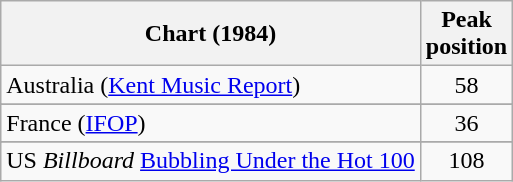<table class="wikitable sortable">
<tr>
<th>Chart (1984)</th>
<th>Peak<br>position</th>
</tr>
<tr>
<td>Australia (<a href='#'>Kent Music Report</a>)</td>
<td align="center">58</td>
</tr>
<tr>
</tr>
<tr>
</tr>
<tr>
<td>France (<a href='#'>IFOP</a>)</td>
<td align="center">36</td>
</tr>
<tr>
</tr>
<tr>
</tr>
<tr>
</tr>
<tr>
</tr>
<tr>
</tr>
<tr>
</tr>
<tr>
</tr>
<tr>
<td>US <em>Billboard</em> <a href='#'>Bubbling Under the Hot 100</a></td>
<td align="center">108</td>
</tr>
</table>
